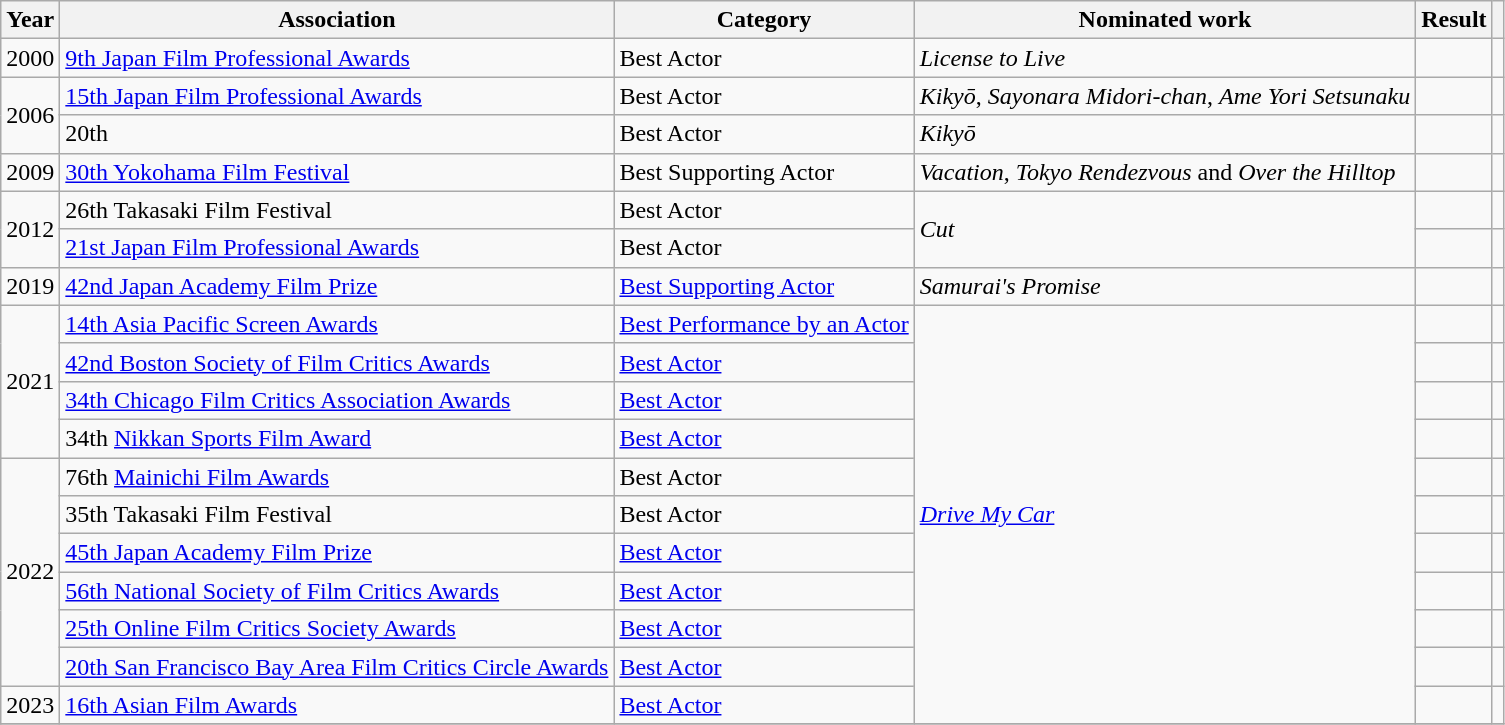<table class="wikitable sortable">
<tr>
<th>Year</th>
<th>Association</th>
<th>Category</th>
<th>Nominated work</th>
<th>Result</th>
<th class="unsortable"></th>
</tr>
<tr>
<td>2000</td>
<td><a href='#'>9th Japan Film Professional Awards</a></td>
<td>Best Actor</td>
<td><em>License to Live</em></td>
<td></td>
<td></td>
</tr>
<tr>
<td rowspan=2>2006</td>
<td><a href='#'>15th Japan Film Professional Awards</a></td>
<td>Best Actor</td>
<td><em>Kikyō</em>, <em>Sayonara Midori-chan</em>, <em>Ame Yori Setsunaku</em></td>
<td></td>
<td></td>
</tr>
<tr>
<td>20th </td>
<td>Best Actor</td>
<td><em>Kikyō</em></td>
<td></td>
<td></td>
</tr>
<tr>
<td>2009</td>
<td><a href='#'>30th Yokohama Film Festival</a></td>
<td>Best Supporting Actor</td>
<td><em>Vacation</em>, <em>Tokyo Rendezvous</em> and <em>Over the Hilltop</em></td>
<td></td>
<td></td>
</tr>
<tr>
<td rowspan=2>2012</td>
<td>26th Takasaki Film Festival</td>
<td>Best Actor</td>
<td rowspan=2><em>Cut</em></td>
<td></td>
<td></td>
</tr>
<tr>
<td><a href='#'>21st Japan Film Professional Awards</a></td>
<td>Best Actor</td>
<td></td>
<td></td>
</tr>
<tr>
<td>2019</td>
<td><a href='#'>42nd Japan Academy Film Prize</a></td>
<td><a href='#'>Best Supporting Actor</a></td>
<td><em>Samurai's Promise</em></td>
<td></td>
<td></td>
</tr>
<tr>
<td rowspan=4>2021</td>
<td><a href='#'>14th Asia Pacific Screen Awards</a></td>
<td><a href='#'>Best Performance by an Actor</a></td>
<td rowspan=11><em><a href='#'>Drive My Car</a></em></td>
<td></td>
<td></td>
</tr>
<tr>
<td><a href='#'>42nd Boston Society of Film Critics Awards</a></td>
<td><a href='#'>Best Actor</a></td>
<td></td>
<td></td>
</tr>
<tr>
<td><a href='#'>34th Chicago Film Critics Association Awards</a></td>
<td><a href='#'>Best Actor</a></td>
<td></td>
<td></td>
</tr>
<tr>
<td>34th <a href='#'>Nikkan Sports Film Award</a></td>
<td><a href='#'>Best Actor</a></td>
<td></td>
<td></td>
</tr>
<tr>
<td rowspan=6>2022</td>
<td>76th <a href='#'>Mainichi Film Awards</a></td>
<td>Best Actor</td>
<td></td>
<td></td>
</tr>
<tr>
<td>35th Takasaki Film Festival</td>
<td>Best Actor</td>
<td></td>
<td></td>
</tr>
<tr>
<td><a href='#'>45th Japan Academy Film Prize</a></td>
<td><a href='#'>Best Actor</a></td>
<td></td>
<td></td>
</tr>
<tr>
<td><a href='#'>56th National Society of Film Critics Awards</a></td>
<td><a href='#'>Best Actor</a></td>
<td></td>
<td></td>
</tr>
<tr>
<td><a href='#'>25th Online Film Critics Society Awards</a></td>
<td><a href='#'>Best Actor</a></td>
<td></td>
<td></td>
</tr>
<tr>
<td><a href='#'>20th San Francisco Bay Area Film Critics Circle Awards</a></td>
<td><a href='#'>Best Actor</a></td>
<td></td>
<td></td>
</tr>
<tr>
<td>2023</td>
<td><a href='#'>16th Asian Film Awards</a></td>
<td><a href='#'>Best Actor</a></td>
<td></td>
<td></td>
</tr>
<tr>
</tr>
</table>
